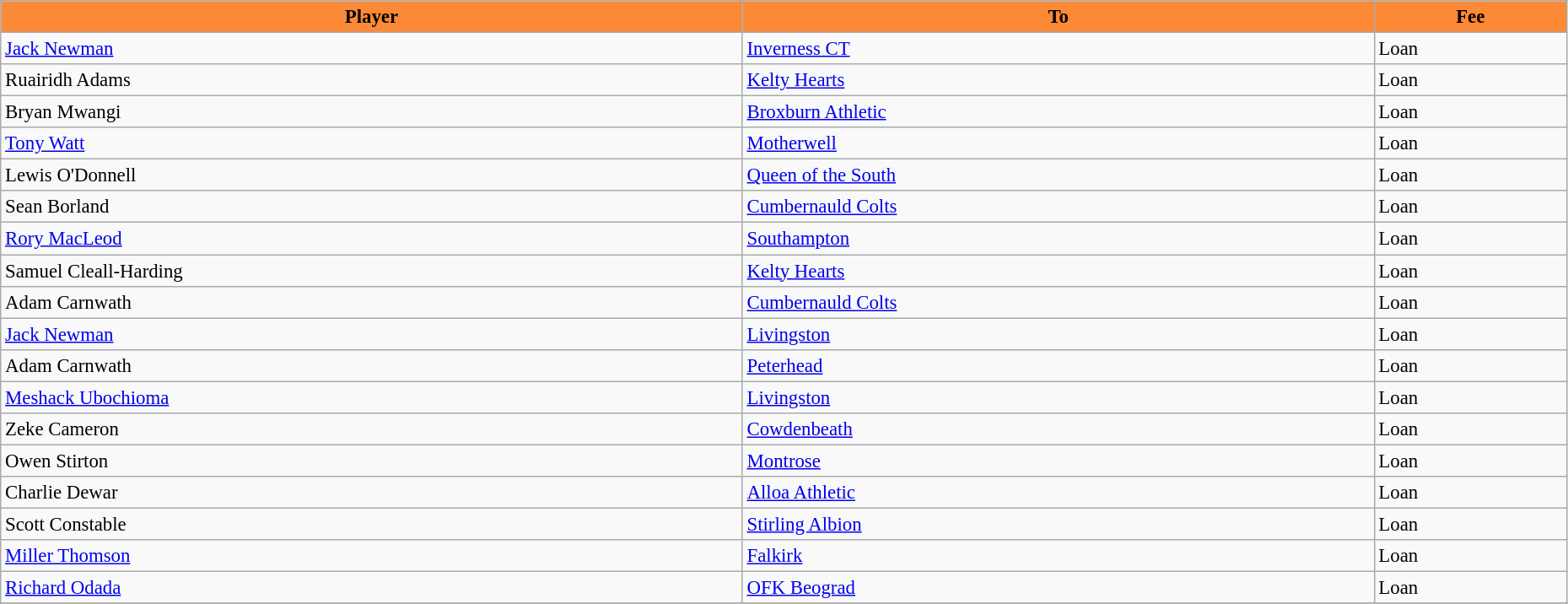<table class="wikitable" style="text-align:left; font-size:95%;width:98%;">
<tr>
<th style="background:#FC8936; color:black;">Player</th>
<th style="background:#FC8936; color:black;">To</th>
<th style="background:#FC8936; color:black;">Fee</th>
</tr>
<tr>
<td> <a href='#'>Jack Newman</a></td>
<td> <a href='#'>Inverness CT</a></td>
<td>Loan</td>
</tr>
<tr>
<td> Ruairidh Adams</td>
<td> <a href='#'>Kelty Hearts</a></td>
<td>Loan</td>
</tr>
<tr>
<td> Bryan Mwangi</td>
<td> <a href='#'>Broxburn Athletic</a></td>
<td>Loan</td>
</tr>
<tr>
<td> <a href='#'>Tony Watt</a></td>
<td> <a href='#'>Motherwell</a></td>
<td>Loan</td>
</tr>
<tr>
<td> Lewis O'Donnell</td>
<td> <a href='#'>Queen of the South</a></td>
<td>Loan</td>
</tr>
<tr>
<td> Sean Borland</td>
<td> <a href='#'>Cumbernauld Colts</a></td>
<td>Loan</td>
</tr>
<tr>
<td> <a href='#'>Rory MacLeod</a></td>
<td> <a href='#'>Southampton</a></td>
<td>Loan</td>
</tr>
<tr>
<td> Samuel Cleall-Harding</td>
<td> <a href='#'>Kelty Hearts</a></td>
<td>Loan</td>
</tr>
<tr>
<td> Adam Carnwath</td>
<td> <a href='#'>Cumbernauld Colts</a></td>
<td>Loan</td>
</tr>
<tr>
<td> <a href='#'>Jack Newman</a></td>
<td> <a href='#'>Livingston</a></td>
<td>Loan</td>
</tr>
<tr>
<td> Adam Carnwath</td>
<td> <a href='#'>Peterhead</a></td>
<td>Loan</td>
</tr>
<tr>
<td> <a href='#'>Meshack Ubochioma</a></td>
<td> <a href='#'>Livingston</a></td>
<td>Loan</td>
</tr>
<tr>
<td> Zeke Cameron</td>
<td> <a href='#'>Cowdenbeath</a></td>
<td>Loan</td>
</tr>
<tr>
<td> Owen Stirton</td>
<td> <a href='#'>Montrose</a></td>
<td>Loan</td>
</tr>
<tr>
<td> Charlie Dewar</td>
<td> <a href='#'>Alloa Athletic</a></td>
<td>Loan</td>
</tr>
<tr>
<td> Scott Constable</td>
<td> <a href='#'>Stirling Albion</a></td>
<td>Loan</td>
</tr>
<tr>
<td> <a href='#'>Miller Thomson</a></td>
<td> <a href='#'>Falkirk</a></td>
<td>Loan</td>
</tr>
<tr>
<td> <a href='#'>Richard Odada</a></td>
<td> <a href='#'>OFK Beograd</a></td>
<td>Loan</td>
</tr>
<tr>
</tr>
</table>
